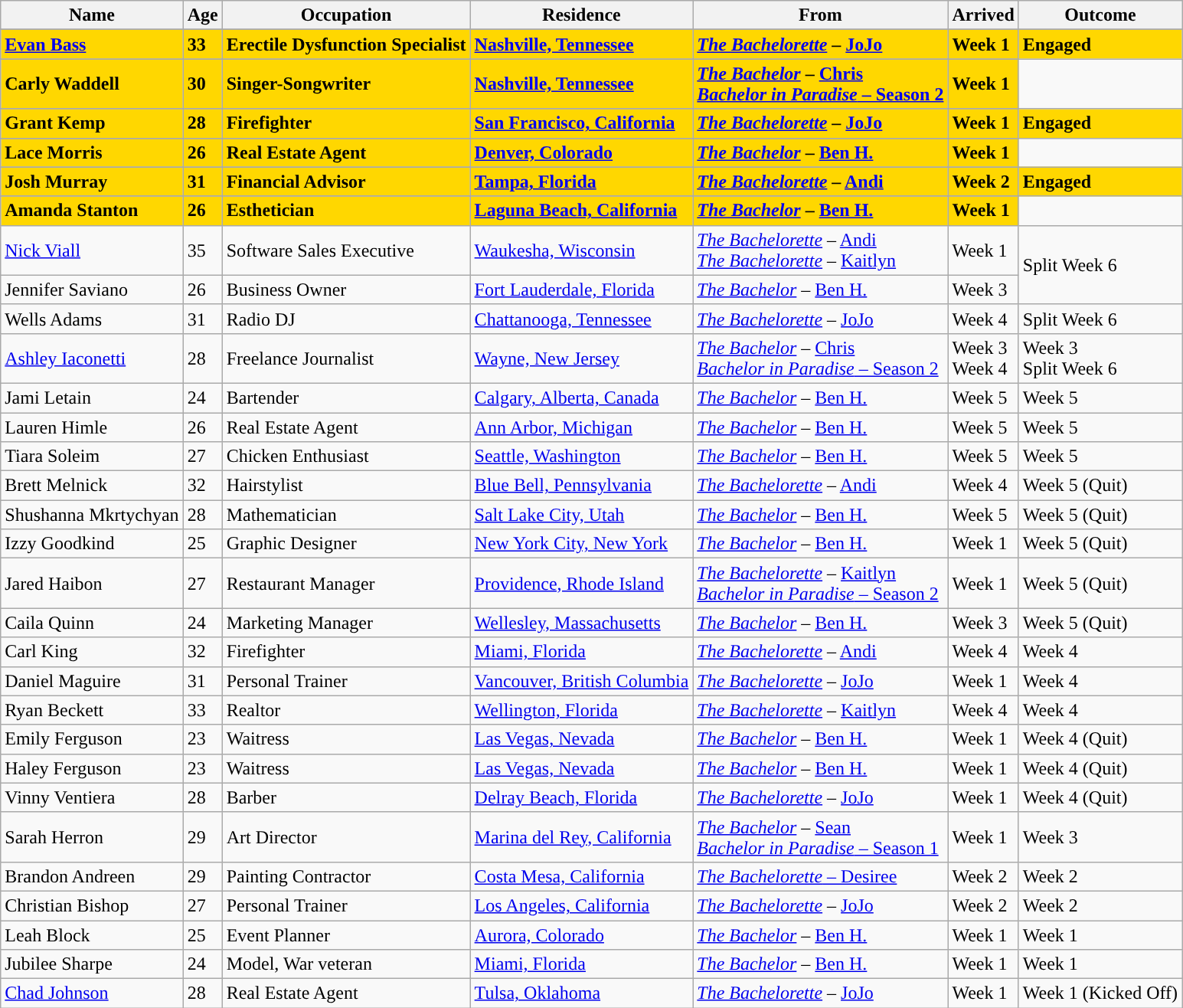<table class="wikitable sortable" style="text-align:left;">
<tr>
<th>Name</th>
<th>Age</th>
<th>Occupation</th>
<th>Residence</th>
<th>From</th>
<th>Arrived</th>
<th>Outcome</th>
</tr>
<tr>
</tr>
<tr bgcolor ="gold">
<td><strong><a href='#'>Evan Bass</a></strong></td>
<td><strong>33</strong></td>
<td><strong>Erectile Dysfunction Specialist</strong></td>
<td><strong><a href='#'>Nashville, Tennessee</a></strong></td>
<td><strong><a href='#'><em>The Bachelorette</em></a> – <a href='#'>JoJo</a></strong></td>
<td><strong>Week 1</strong></td>
<td rowspan="2"><strong>Engaged</strong></td>
</tr>
<tr>
</tr>
<tr bgcolor ="gold">
<td><strong>Carly Waddell</strong></td>
<td><strong>30</strong></td>
<td><strong>Singer-Songwriter</strong></td>
<td><strong><a href='#'>Nashville, Tennessee</a></strong></td>
<td><strong><a href='#'><em>The Bachelor</em></a> – <a href='#'>Chris</a><br><a href='#'><em>Bachelor in Paradise</em> – Season 2</a></strong></td>
<td><strong>Week 1</strong></td>
</tr>
<tr>
</tr>
<tr bgcolor ="gold">
<td><strong>Grant Kemp</strong></td>
<td><strong>28</strong></td>
<td><strong>Firefighter</strong></td>
<td><strong><a href='#'>San Francisco, California</a></strong></td>
<td><strong><a href='#'><em>The Bachelorette</em></a> – <a href='#'>JoJo</a></strong></td>
<td><strong>Week 1</strong></td>
<td rowspan="2"><strong>Engaged</strong></td>
</tr>
<tr>
</tr>
<tr bgcolor ="gold">
<td><strong>Lace Morris</strong></td>
<td><strong>26</strong></td>
<td><strong>Real Estate Agent</strong></td>
<td><strong><a href='#'>Denver, Colorado</a></strong></td>
<td><strong><a href='#'><em>The Bachelor</em></a> – <a href='#'>Ben H.</a></strong></td>
<td><strong>Week 1</strong></td>
</tr>
<tr>
</tr>
<tr bgcolor ="gold">
<td><strong>Josh Murray</strong></td>
<td><strong>31</strong></td>
<td><strong>Financial Advisor</strong></td>
<td><strong><a href='#'>Tampa, Florida</a></strong></td>
<td><strong><a href='#'><em>The Bachelorette</em></a> – <a href='#'>Andi</a></strong></td>
<td><strong>Week 2</strong></td>
<td rowspan="2"><strong>Engaged</strong></td>
</tr>
<tr>
</tr>
<tr bgcolor ="gold">
<td><strong>Amanda Stanton</strong></td>
<td><strong>26</strong></td>
<td><strong>Esthetician</strong></td>
<td><strong><a href='#'>Laguna Beach, California</a></strong></td>
<td><strong><a href='#'><em>The Bachelor</em></a> – <a href='#'>Ben H.</a></strong></td>
<td><strong>Week 1</strong></td>
</tr>
<tr>
<td><a href='#'>Nick Viall</a></td>
<td>35</td>
<td>Software Sales Executive</td>
<td><a href='#'>Waukesha, Wisconsin</a></td>
<td><a href='#'><em>The Bachelorette</em></a> – <a href='#'>Andi</a> <br><a href='#'><em>The Bachelorette</em></a> – <a href='#'>Kaitlyn</a></td>
<td>Week 1</td>
<td rowspan="2">Split Week 6</td>
</tr>
<tr>
<td>Jennifer Saviano</td>
<td>26</td>
<td>Business Owner</td>
<td><a href='#'>Fort Lauderdale, Florida</a></td>
<td><a href='#'><em>The Bachelor</em></a> – <a href='#'>Ben H.</a></td>
<td>Week 3</td>
</tr>
<tr>
<td>Wells Adams</td>
<td>31</td>
<td>Radio DJ</td>
<td><a href='#'>Chattanooga, Tennessee</a></td>
<td><a href='#'><em>The Bachelorette</em></a> – <a href='#'>JoJo</a></td>
<td>Week 4</td>
<td>Split Week 6</td>
</tr>
<tr>
<td><a href='#'>Ashley Iaconetti</a></td>
<td>28</td>
<td>Freelance Journalist</td>
<td><a href='#'>Wayne, New Jersey</a></td>
<td><a href='#'><em>The Bachelor</em></a> – <a href='#'>Chris</a><br><a href='#'><em>Bachelor in Paradise</em> – Season 2</a></td>
<td>Week 3<br>Week 4</td>
<td>Week 3<br>Split Week 6</td>
</tr>
<tr>
<td>Jami Letain</td>
<td>24</td>
<td>Bartender</td>
<td><a href='#'>Calgary, Alberta, Canada</a></td>
<td><a href='#'><em>The Bachelor</em></a> – <a href='#'>Ben H.</a></td>
<td>Week 5</td>
<td>Week 5</td>
</tr>
<tr>
<td>Lauren Himle</td>
<td>26</td>
<td>Real Estate Agent</td>
<td><a href='#'>Ann Arbor, Michigan</a></td>
<td><a href='#'><em>The Bachelor</em></a> – <a href='#'>Ben H.</a></td>
<td>Week 5</td>
<td>Week 5</td>
</tr>
<tr>
<td>Tiara Soleim</td>
<td>27</td>
<td>Chicken Enthusiast</td>
<td><a href='#'>Seattle, Washington</a></td>
<td><a href='#'><em>The Bachelor</em></a> – <a href='#'>Ben H.</a></td>
<td>Week 5</td>
<td>Week 5</td>
</tr>
<tr>
<td>Brett Melnick</td>
<td>32</td>
<td>Hairstylist</td>
<td><a href='#'>Blue Bell, Pennsylvania</a></td>
<td><a href='#'><em>The Bachelorette</em></a> – <a href='#'>Andi</a></td>
<td>Week 4</td>
<td>Week 5 (Quit)</td>
</tr>
<tr>
<td>Shushanna Mkrtychyan</td>
<td>28</td>
<td>Mathematician</td>
<td><a href='#'>Salt Lake City, Utah</a></td>
<td><a href='#'><em>The Bachelor</em></a> – <a href='#'>Ben H.</a></td>
<td>Week 5</td>
<td>Week 5 (Quit)</td>
</tr>
<tr>
<td>Izzy Goodkind</td>
<td>25</td>
<td>Graphic Designer</td>
<td><a href='#'>New York City, New York</a></td>
<td><a href='#'><em>The Bachelor</em></a> – <a href='#'>Ben H.</a></td>
<td>Week 1</td>
<td>Week 5 (Quit)</td>
</tr>
<tr>
<td>Jared Haibon</td>
<td>27</td>
<td>Restaurant Manager</td>
<td><a href='#'>Providence, Rhode Island</a></td>
<td><a href='#'><em>The Bachelorette</em></a> – <a href='#'>Kaitlyn</a><br><a href='#'><em>Bachelor in Paradise</em> – Season 2</a></td>
<td>Week 1</td>
<td>Week 5 (Quit)</td>
</tr>
<tr>
<td>Caila Quinn</td>
<td>24</td>
<td>Marketing Manager</td>
<td><a href='#'>Wellesley, Massachusetts</a></td>
<td><a href='#'><em>The Bachelor</em></a> – <a href='#'>Ben H.</a></td>
<td>Week 3</td>
<td>Week 5 (Quit)</td>
</tr>
<tr>
<td>Carl King</td>
<td>32</td>
<td>Firefighter</td>
<td><a href='#'>Miami, Florida</a></td>
<td><a href='#'><em>The Bachelorette</em></a> – <a href='#'>Andi</a></td>
<td>Week 4</td>
<td>Week 4</td>
</tr>
<tr>
<td>Daniel Maguire</td>
<td>31</td>
<td>Personal Trainer</td>
<td><a href='#'>Vancouver, British Columbia</a></td>
<td><a href='#'><em>The Bachelorette</em></a> – <a href='#'>JoJo</a></td>
<td>Week 1</td>
<td>Week 4</td>
</tr>
<tr>
<td>Ryan Beckett</td>
<td>33</td>
<td>Realtor</td>
<td><a href='#'>Wellington, Florida</a></td>
<td><a href='#'><em>The Bachelorette</em></a> – <a href='#'>Kaitlyn</a></td>
<td>Week 4</td>
<td>Week 4</td>
</tr>
<tr>
<td>Emily Ferguson</td>
<td>23</td>
<td>Waitress</td>
<td><a href='#'>Las Vegas, Nevada</a></td>
<td><a href='#'><em>The Bachelor</em></a> – <a href='#'>Ben H.</a></td>
<td>Week 1</td>
<td>Week 4 (Quit)</td>
</tr>
<tr>
<td>Haley Ferguson</td>
<td>23</td>
<td>Waitress</td>
<td><a href='#'>Las Vegas, Nevada</a></td>
<td><a href='#'><em>The Bachelor</em></a> – <a href='#'>Ben H.</a></td>
<td>Week 1</td>
<td>Week 4 (Quit)</td>
</tr>
<tr>
<td>Vinny Ventiera</td>
<td>28</td>
<td>Barber</td>
<td><a href='#'>Delray Beach, Florida</a></td>
<td><a href='#'><em>The Bachelorette</em></a> – <a href='#'>JoJo</a></td>
<td>Week 1</td>
<td>Week 4 (Quit)</td>
</tr>
<tr>
<td>Sarah Herron</td>
<td>29</td>
<td>Art Director</td>
<td><a href='#'>Marina del Rey, California</a></td>
<td><a href='#'><em>The Bachelor</em></a> – <a href='#'>Sean</a><br><a href='#'><em>Bachelor in Paradise</em> – Season 1</a></td>
<td>Week 1</td>
<td>Week 3</td>
</tr>
<tr>
<td>Brandon Andreen</td>
<td>29</td>
<td>Painting Contractor</td>
<td><a href='#'>Costa Mesa, California</a></td>
<td><a href='#'><em>The Bachelorette</em> – Desiree</a></td>
<td>Week 2</td>
<td>Week 2</td>
</tr>
<tr>
<td>Christian Bishop</td>
<td>27</td>
<td>Personal Trainer</td>
<td><a href='#'>Los Angeles, California</a></td>
<td><a href='#'><em>The Bachelorette</em></a> – <a href='#'>JoJo</a></td>
<td>Week 2</td>
<td>Week 2</td>
</tr>
<tr>
<td>Leah Block</td>
<td>25</td>
<td>Event Planner</td>
<td><a href='#'>Aurora, Colorado</a></td>
<td><a href='#'><em>The Bachelor</em></a> – <a href='#'>Ben H.</a></td>
<td>Week 1</td>
<td>Week 1</td>
</tr>
<tr>
<td>Jubilee Sharpe</td>
<td>24</td>
<td>Model, War veteran</td>
<td><a href='#'>Miami, Florida</a></td>
<td><a href='#'><em>The Bachelor</em></a> – <a href='#'>Ben H.</a></td>
<td>Week 1</td>
<td>Week 1</td>
</tr>
<tr>
<td><a href='#'>Chad Johnson</a></td>
<td>28</td>
<td>Real Estate Agent</td>
<td><a href='#'>Tulsa, Oklahoma</a></td>
<td><a href='#'><em>The Bachelorette</em></a> – <a href='#'>JoJo</a></td>
<td>Week 1</td>
<td>Week 1 (Kicked Off)</td>
</tr>
</table>
